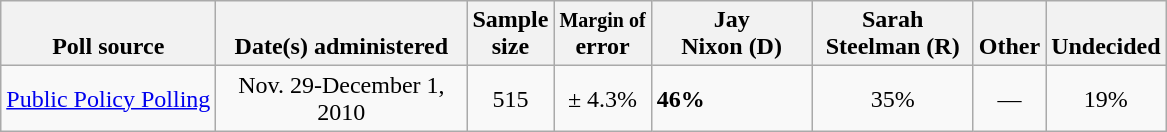<table class="wikitable">
<tr valign= bottom>
<th>Poll source</th>
<th style="width:160px;">Date(s) administered</th>
<th class=small>Sample<br>size</th>
<th><small>Margin of</small><br>error</th>
<th width=100px>Jay<br>Nixon (D)</th>
<th width=100px>Sarah<br>Steelman (R)</th>
<th>Other</th>
<th>Undecided</th>
</tr>
<tr>
<td><a href='#'>Public Policy Polling</a></td>
<td align=center>Nov. 29-December 1, 2010</td>
<td align=center>515</td>
<td align=center>± 4.3%</td>
<td><strong>46%</strong></td>
<td align=center>35%</td>
<td align=center>—</td>
<td align=center>19%</td>
</tr>
</table>
